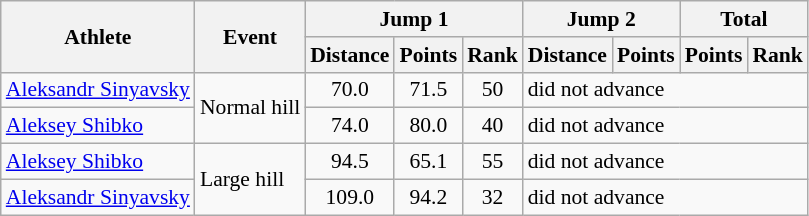<table class="wikitable" style="font-size:90%">
<tr>
<th rowspan="2">Athlete</th>
<th rowspan="2">Event</th>
<th colspan="3">Jump 1</th>
<th colspan="2">Jump 2</th>
<th colspan="2">Total</th>
</tr>
<tr>
<th>Distance</th>
<th>Points</th>
<th>Rank</th>
<th>Distance</th>
<th>Points</th>
<th>Points</th>
<th>Rank</th>
</tr>
<tr>
<td><a href='#'>Aleksandr Sinyavsky</a></td>
<td rowspan="2">Normal hill</td>
<td align="center">70.0</td>
<td align="center">71.5</td>
<td align="center">50</td>
<td colspan="4">did not advance</td>
</tr>
<tr>
<td><a href='#'>Aleksey Shibko</a></td>
<td align="center">74.0</td>
<td align="center">80.0</td>
<td align="center">40</td>
<td colspan="4">did not advance</td>
</tr>
<tr>
<td><a href='#'>Aleksey Shibko</a></td>
<td rowspan="2">Large hill</td>
<td align="center">94.5</td>
<td align="center">65.1</td>
<td align="center">55</td>
<td colspan="4">did not advance</td>
</tr>
<tr>
<td><a href='#'>Aleksandr Sinyavsky</a></td>
<td align="center">109.0</td>
<td align="center">94.2</td>
<td align="center">32</td>
<td colspan="4">did not advance</td>
</tr>
</table>
